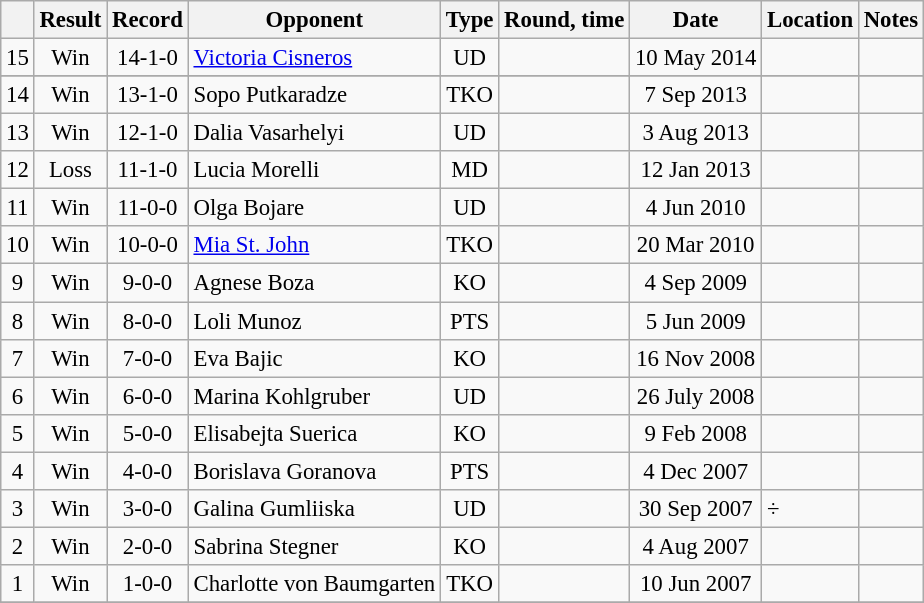<table class="wikitable" style="text-align:center; font-size:95%">
<tr>
<th></th>
<th>Result</th>
<th>Record</th>
<th>Opponent</th>
<th>Type</th>
<th>Round, time</th>
<th>Date</th>
<th>Location</th>
<th>Notes</th>
</tr>
<tr>
<td>15</td>
<td>Win</td>
<td>14-1-0</td>
<td style="text-align:left;"> <a href='#'>Victoria Cisneros</a></td>
<td>UD</td>
<td></td>
<td>10 May 2014</td>
<td style="text-align:left;"></td>
<td style="text-align:left;"></td>
</tr>
<tr>
</tr>
<tr>
<td>14</td>
<td>Win</td>
<td>13-1-0</td>
<td style="text-align:left;"> Sopo Putkaradze</td>
<td>TKO</td>
<td></td>
<td>7 Sep 2013</td>
<td style="text-align:left;"></td>
<td style="text-align:left;"></td>
</tr>
<tr>
<td>13</td>
<td>Win</td>
<td>12-1-0</td>
<td style="text-align:left;"> Dalia Vasarhelyi</td>
<td>UD</td>
<td></td>
<td>3 Aug 2013</td>
<td style="text-align:left;"></td>
<td style="text-align:left;"></td>
</tr>
<tr>
<td>12</td>
<td>Loss</td>
<td>11-1-0</td>
<td style="text-align:left;"> Lucia Morelli</td>
<td>MD</td>
<td></td>
<td>12 Jan 2013</td>
<td style="text-align:left;"></td>
<td style="text-align:left;"></td>
</tr>
<tr>
<td>11</td>
<td>Win</td>
<td>11-0-0</td>
<td style="text-align:left;"> Olga Bojare</td>
<td>UD</td>
<td></td>
<td>4 Jun 2010</td>
<td style="text-align:left;"></td>
<td style="text-align:left;"></td>
</tr>
<tr>
<td>10</td>
<td>Win</td>
<td>10-0-0</td>
<td style="text-align:left;"> <a href='#'>Mia St. John</a></td>
<td>TKO</td>
<td></td>
<td>20 Mar 2010</td>
<td style="text-align:left;"></td>
<td style="text-align:left;"></td>
</tr>
<tr>
<td>9</td>
<td>Win</td>
<td>9-0-0</td>
<td style="text-align:left;"> Agnese Boza</td>
<td>KO</td>
<td></td>
<td>4 Sep 2009</td>
<td style="text-align:left;"></td>
<td style="text-align:left;"></td>
</tr>
<tr>
<td>8</td>
<td>Win</td>
<td>8-0-0</td>
<td style="text-align:left;"> Loli Munoz</td>
<td>PTS</td>
<td></td>
<td>5 Jun 2009</td>
<td style="text-align:left;"></td>
<td style="text-align:left;"></td>
</tr>
<tr>
<td>7</td>
<td>Win</td>
<td>7-0-0</td>
<td style="text-align:left;"> Eva Bajic</td>
<td>KO</td>
<td></td>
<td>16 Nov 2008</td>
<td style="text-align:left;"></td>
<td style="text-align:left;"></td>
</tr>
<tr>
<td>6</td>
<td>Win</td>
<td>6-0-0</td>
<td style="text-align:left;"> Marina Kohlgruber</td>
<td>UD</td>
<td></td>
<td>26 July 2008</td>
<td style="text-align:left;"></td>
<td style="text-align:left;"></td>
</tr>
<tr>
<td>5</td>
<td>Win</td>
<td>5-0-0</td>
<td style="text-align:left;"> Elisabejta Suerica</td>
<td>KO</td>
<td></td>
<td>9 Feb 2008</td>
<td style="text-align:left;"></td>
<td style="text-align:left;"></td>
</tr>
<tr>
<td>4</td>
<td>Win</td>
<td>4-0-0</td>
<td style="text-align:left;"> Borislava Goranova</td>
<td>PTS</td>
<td></td>
<td>4 Dec 2007</td>
<td style="text-align:left;"></td>
<td style="text-align:left;"></td>
</tr>
<tr>
<td>3</td>
<td>Win</td>
<td>3-0-0</td>
<td style="text-align:left;"> Galina Gumliiska</td>
<td>UD</td>
<td></td>
<td>30 Sep 2007</td>
<td style="text-align:left;">÷</td>
<td style="text-align:left;"></td>
</tr>
<tr>
<td>2</td>
<td>Win</td>
<td>2-0-0</td>
<td style="text-align:left;"> Sabrina Stegner</td>
<td>KO</td>
<td></td>
<td>4 Aug 2007</td>
<td style="text-align:left;"></td>
<td style="text-align:left;"></td>
</tr>
<tr>
<td>1</td>
<td>Win</td>
<td>1-0-0</td>
<td style="text-align:left;"> Charlotte von Baumgarten</td>
<td>TKO</td>
<td></td>
<td>10 Jun 2007</td>
<td style="text-align:left;"></td>
<td style="text-align:left;"></td>
</tr>
<tr>
</tr>
</table>
